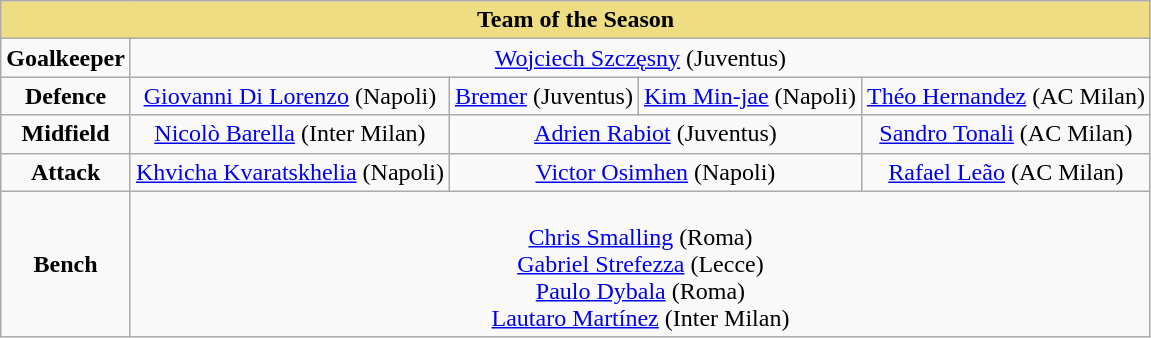<table class="wikitable" style="text-align:center">
<tr>
<th colspan="5" style="background-color: #eedd82">Team of the Season</th>
</tr>
<tr>
<td><strong>Goalkeeper</strong></td>
<td colspan="4"> <a href='#'>Wojciech Szczęsny</a> (Juventus)</td>
</tr>
<tr>
<td><strong>Defence</strong></td>
<td> <a href='#'>Giovanni Di Lorenzo</a> (Napoli)</td>
<td> <a href='#'>Bremer</a> (Juventus)</td>
<td> <a href='#'>Kim Min-jae</a> (Napoli)</td>
<td> <a href='#'>Théo Hernandez</a> (AC Milan)</td>
</tr>
<tr>
<td><strong>Midfield</strong></td>
<td> <a href='#'>Nicolò Barella</a> (Inter Milan)</td>
<td colspan="2"> <a href='#'>Adrien Rabiot</a> (Juventus)</td>
<td> <a href='#'>Sandro Tonali</a> (AC Milan)</td>
</tr>
<tr>
<td><strong>Attack</strong></td>
<td> <a href='#'>Khvicha Kvaratskhelia</a> (Napoli)</td>
<td colspan="2"> <a href='#'>Victor Osimhen</a> (Napoli)</td>
<td> <a href='#'>Rafael Leão</a> (AC Milan)</td>
</tr>
<tr>
<td><strong>Bench</strong></td>
<td colspan="5"><br> <a href='#'>Chris Smalling</a> (Roma)<br> <a href='#'>Gabriel Strefezza</a> (Lecce)<br> <a href='#'>Paulo Dybala</a> (Roma)<br> <a href='#'>Lautaro Martínez</a> (Inter Milan)</td>
</tr>
</table>
